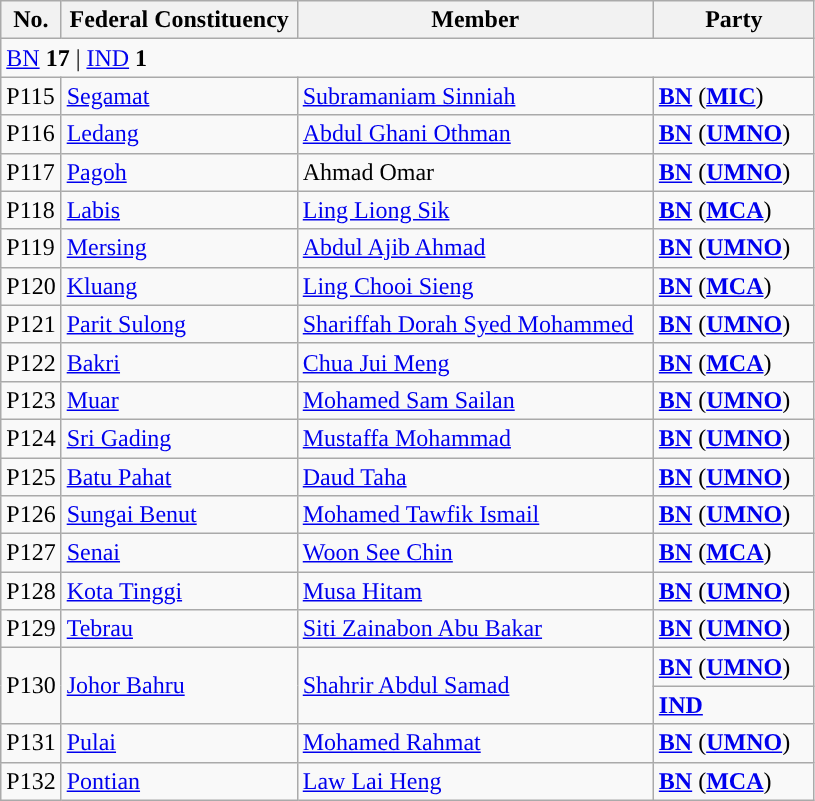<table class="wikitable sortable">
<tr>
<th style="width:30px;">No.</th>
<th style="width:150px;">Federal Constituency</th>
<th style="width:230px;">Member</th>
<th style="width:100px;">Party</th>
</tr>
<tr>
<td colspan="4"><a href='#'>BN</a> <strong>17</strong> | <a href='#'>IND</a> <strong>1</strong></td>
</tr>
<tr>
<td>P115</td>
<td><a href='#'>Segamat</a></td>
<td><a href='#'>Subramaniam Sinniah</a></td>
<td><strong><a href='#'>BN</a></strong> (<strong><a href='#'>MIC</a></strong>)</td>
</tr>
<tr>
<td>P116</td>
<td><a href='#'>Ledang</a></td>
<td><a href='#'>Abdul Ghani Othman</a></td>
<td><strong><a href='#'>BN</a></strong> (<strong><a href='#'>UMNO</a></strong>)</td>
</tr>
<tr>
<td>P117</td>
<td><a href='#'>Pagoh</a></td>
<td>Ahmad Omar</td>
<td><strong><a href='#'>BN</a></strong> (<strong><a href='#'>UMNO</a></strong>)</td>
</tr>
<tr>
<td>P118</td>
<td><a href='#'>Labis</a></td>
<td><a href='#'>Ling Liong Sik</a></td>
<td><strong><a href='#'>BN</a></strong> (<strong><a href='#'>MCA</a></strong>)</td>
</tr>
<tr>
<td>P119</td>
<td><a href='#'>Mersing</a></td>
<td><a href='#'>Abdul Ajib Ahmad</a></td>
<td><strong><a href='#'>BN</a></strong> (<strong><a href='#'>UMNO</a></strong>)</td>
</tr>
<tr>
<td>P120</td>
<td><a href='#'>Kluang</a></td>
<td><a href='#'>Ling Chooi Sieng</a></td>
<td><strong><a href='#'>BN</a></strong> (<strong><a href='#'>MCA</a></strong>)</td>
</tr>
<tr>
<td>P121</td>
<td><a href='#'>Parit Sulong</a></td>
<td><a href='#'>Shariffah Dorah Syed Mohammed</a></td>
<td><strong><a href='#'>BN</a></strong> (<strong><a href='#'>UMNO</a></strong>)</td>
</tr>
<tr>
<td>P122</td>
<td><a href='#'>Bakri</a></td>
<td><a href='#'>Chua Jui Meng</a></td>
<td><strong><a href='#'>BN</a></strong> (<strong><a href='#'>MCA</a></strong>)</td>
</tr>
<tr>
<td>P123</td>
<td><a href='#'>Muar</a></td>
<td><a href='#'>Mohamed Sam Sailan</a></td>
<td><strong><a href='#'>BN</a></strong> (<strong><a href='#'>UMNO</a></strong>)</td>
</tr>
<tr>
<td>P124</td>
<td><a href='#'>Sri Gading</a></td>
<td><a href='#'>Mustaffa Mohammad</a></td>
<td><strong><a href='#'>BN</a></strong> (<strong><a href='#'>UMNO</a></strong>)</td>
</tr>
<tr>
<td>P125</td>
<td><a href='#'>Batu Pahat</a></td>
<td><a href='#'>Daud Taha</a></td>
<td><strong><a href='#'>BN</a></strong> (<strong><a href='#'>UMNO</a></strong>)</td>
</tr>
<tr>
<td>P126</td>
<td><a href='#'>Sungai Benut</a></td>
<td><a href='#'>Mohamed Tawfik Ismail</a></td>
<td><strong><a href='#'>BN</a></strong> (<strong><a href='#'>UMNO</a></strong>)</td>
</tr>
<tr>
<td>P127</td>
<td><a href='#'>Senai</a></td>
<td><a href='#'>Woon See Chin</a></td>
<td><strong><a href='#'>BN</a></strong> (<strong><a href='#'>MCA</a></strong>)</td>
</tr>
<tr>
<td>P128</td>
<td><a href='#'>Kota Tinggi</a></td>
<td><a href='#'>Musa Hitam</a></td>
<td><strong><a href='#'>BN</a></strong> (<strong><a href='#'>UMNO</a></strong>)</td>
</tr>
<tr>
<td>P129</td>
<td><a href='#'>Tebrau</a></td>
<td><a href='#'>Siti Zainabon Abu Bakar</a></td>
<td><strong><a href='#'>BN</a></strong> (<strong><a href='#'>UMNO</a></strong>)</td>
</tr>
<tr>
<td rowspan=2>P130</td>
<td rowspan=2><a href='#'>Johor Bahru</a></td>
<td rowspan=2><a href='#'>Shahrir Abdul Samad</a><br></td>
<td><strong><a href='#'>BN</a></strong> (<strong><a href='#'>UMNO</a></strong>)</td>
</tr>
<tr>
<td><strong><a href='#'>IND</a></strong></td>
</tr>
<tr>
<td>P131</td>
<td><a href='#'>Pulai</a></td>
<td><a href='#'>Mohamed Rahmat</a></td>
<td><strong><a href='#'>BN</a></strong> (<strong><a href='#'>UMNO</a></strong>)</td>
</tr>
<tr>
<td>P132</td>
<td><a href='#'>Pontian</a></td>
<td><a href='#'>Law Lai Heng</a></td>
<td><strong><a href='#'>BN</a></strong> (<strong><a href='#'>MCA</a></strong>)</td>
</tr>
</table>
